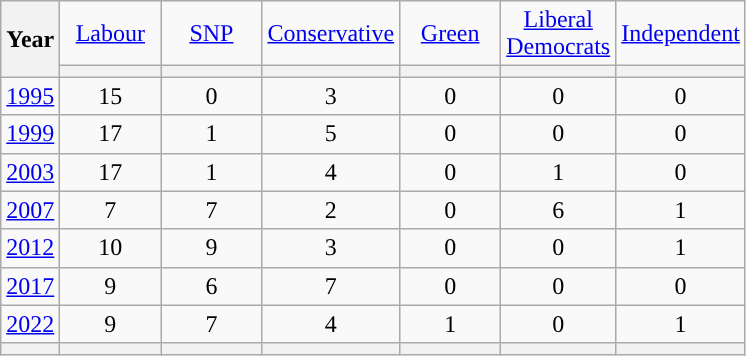<table class=wikitable style=text-align:center>
<tr>
<th rowspan=2>Year</th>
<td width="60"><a href='#'>Labour</a></td>
<td width="60"><a href='#'>SNP</a></td>
<td width="60"><a href='#'>Conservative</a></td>
<td width="60"><a href='#'>Green</a></td>
<td width="60"><a href='#'>Liberal Democrats</a></td>
<td width="60"><a href='#'>Independent</a></td>
</tr>
<tr>
<th style="background-color: "></th>
<th style="background-color: "></th>
<th style="background-color: "></th>
<th style="background-color: "></th>
<th style="background-color: "></th>
<th style="background-color: "></th>
</tr>
<tr>
<td><a href='#'>1995</a></td>
<td>15</td>
<td>0</td>
<td>3</td>
<td>0</td>
<td>0</td>
<td>0</td>
</tr>
<tr>
<td><a href='#'>1999</a></td>
<td>17</td>
<td>1</td>
<td>5</td>
<td>0</td>
<td>0</td>
<td>0</td>
</tr>
<tr>
<td><a href='#'>2003</a></td>
<td>17</td>
<td>1</td>
<td>4</td>
<td>0</td>
<td>1</td>
<td>0</td>
</tr>
<tr>
<td><a href='#'>2007</a></td>
<td>7</td>
<td>7</td>
<td>2</td>
<td>0</td>
<td>6</td>
<td>1</td>
</tr>
<tr>
<td><a href='#'>2012</a></td>
<td>10</td>
<td>9</td>
<td>3</td>
<td>0</td>
<td>0</td>
<td>1</td>
</tr>
<tr>
<td><a href='#'>2017</a></td>
<td>9</td>
<td>6</td>
<td>7</td>
<td>0</td>
<td>0</td>
<td>0</td>
</tr>
<tr>
<td><a href='#'>2022</a></td>
<td>9</td>
<td>7</td>
<td>4</td>
<td>1</td>
<td>0</td>
<td>1</td>
</tr>
<tr>
<th></th>
<th style="background-color: "></th>
<th style="background-color: "></th>
<th style="background-color: "></th>
<th style="background-color: "></th>
<th style="background-color: "></th>
<th style="background-color: "></th>
</tr>
</table>
